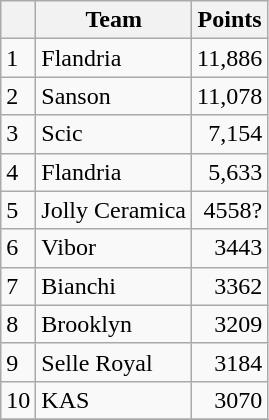<table class="wikitable">
<tr>
<th></th>
<th>Team</th>
<th>Points</th>
</tr>
<tr>
<td>1</td>
<td>Flandria</td>
<td align=right>11,886</td>
</tr>
<tr>
<td>2</td>
<td>Sanson</td>
<td align=right>11,078</td>
</tr>
<tr>
<td>3</td>
<td>Scic</td>
<td align=right>7,154</td>
</tr>
<tr>
<td>4</td>
<td>Flandria</td>
<td align=right>5,633</td>
</tr>
<tr>
<td>5</td>
<td>Jolly Ceramica</td>
<td align=right>4558?</td>
</tr>
<tr>
<td>6</td>
<td>Vibor</td>
<td align=right>3443</td>
</tr>
<tr>
<td>7</td>
<td>Bianchi</td>
<td align=right>3362</td>
</tr>
<tr>
<td>8</td>
<td>Brooklyn</td>
<td align=right>3209</td>
</tr>
<tr>
<td>9</td>
<td>Selle Royal</td>
<td align=right>3184</td>
</tr>
<tr>
<td>10</td>
<td>KAS</td>
<td align=right>3070</td>
</tr>
<tr>
</tr>
</table>
